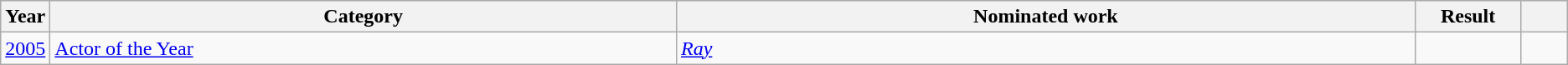<table class=wikitable>
<tr>
<th scope="col" style="width:1em;">Year</th>
<th scope="col" style="width:33em;">Category</th>
<th scope="col" style="width:39em;">Nominated work</th>
<th scope="col" style="width:5em;">Result</th>
<th scope="col" style="width:2em;"></th>
</tr>
<tr>
<td><a href='#'>2005</a></td>
<td><a href='#'>Actor of the Year</a></td>
<td><em><a href='#'>Ray</a></em></td>
<td></td>
<td></td>
</tr>
</table>
